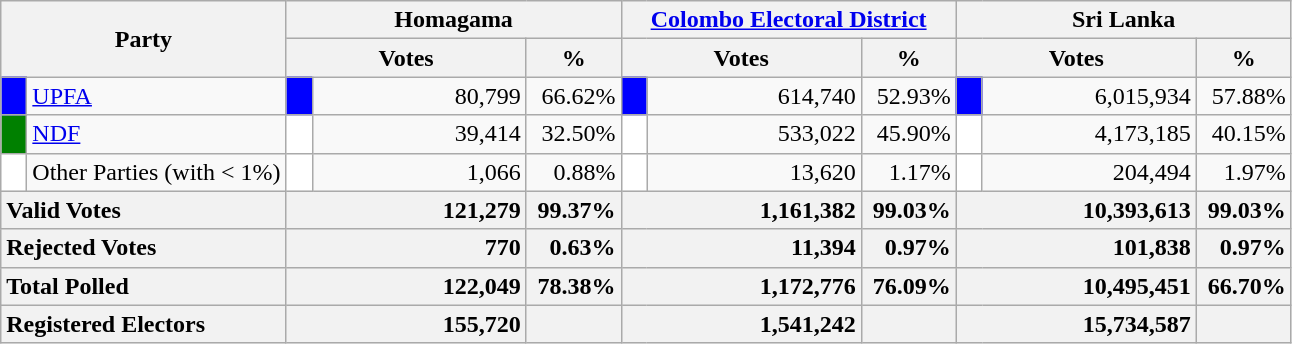<table class="wikitable">
<tr>
<th colspan="2" width="144px"rowspan="2">Party</th>
<th colspan="3" width="216px">Homagama</th>
<th colspan="3" width="216px"><a href='#'>Colombo Electoral District</a></th>
<th colspan="3" width="216px">Sri Lanka</th>
</tr>
<tr>
<th colspan="2" width="144px">Votes</th>
<th>%</th>
<th colspan="2" width="144px">Votes</th>
<th>%</th>
<th colspan="2" width="144px">Votes</th>
<th>%</th>
</tr>
<tr>
<td style="background-color:blue;" width="10px"></td>
<td style="text-align:left;"><a href='#'>UPFA</a></td>
<td style="background-color:blue;" width="10px"></td>
<td style="text-align:right;">80,799</td>
<td style="text-align:right;">66.62%</td>
<td style="background-color:blue;" width="10px"></td>
<td style="text-align:right;">614,740</td>
<td style="text-align:right;">52.93%</td>
<td style="background-color:blue;" width="10px"></td>
<td style="text-align:right;">6,015,934</td>
<td style="text-align:right;">57.88%</td>
</tr>
<tr>
<td style="background-color:green;" width="10px"></td>
<td style="text-align:left;"><a href='#'>NDF</a></td>
<td style="background-color:white;" width="10px"></td>
<td style="text-align:right;">39,414</td>
<td style="text-align:right;">32.50%</td>
<td style="background-color:white;" width="10px"></td>
<td style="text-align:right;">533,022</td>
<td style="text-align:right;">45.90%</td>
<td style="background-color:white;" width="10px"></td>
<td style="text-align:right;">4,173,185</td>
<td style="text-align:right;">40.15%</td>
</tr>
<tr>
<td style="background-color:white;" width="10px"></td>
<td style="text-align:left;">Other Parties (with < 1%)</td>
<td style="background-color:white;" width="10px"></td>
<td style="text-align:right;">1,066</td>
<td style="text-align:right;">0.88%</td>
<td style="background-color:white;" width="10px"></td>
<td style="text-align:right;">13,620</td>
<td style="text-align:right;">1.17%</td>
<td style="background-color:white;" width="10px"></td>
<td style="text-align:right;">204,494</td>
<td style="text-align:right;">1.97%</td>
</tr>
<tr>
<th colspan="2" width="144px"style="text-align:left;">Valid Votes</th>
<th style="text-align:right;"colspan="2" width="144px">121,279</th>
<th style="text-align:right;">99.37%</th>
<th style="text-align:right;"colspan="2" width="144px">1,161,382</th>
<th style="text-align:right;">99.03%</th>
<th style="text-align:right;"colspan="2" width="144px">10,393,613</th>
<th style="text-align:right;">99.03%</th>
</tr>
<tr>
<th colspan="2" width="144px"style="text-align:left;">Rejected Votes</th>
<th style="text-align:right;"colspan="2" width="144px">770</th>
<th style="text-align:right;">0.63%</th>
<th style="text-align:right;"colspan="2" width="144px">11,394</th>
<th style="text-align:right;">0.97%</th>
<th style="text-align:right;"colspan="2" width="144px">101,838</th>
<th style="text-align:right;">0.97%</th>
</tr>
<tr>
<th colspan="2" width="144px"style="text-align:left;">Total Polled</th>
<th style="text-align:right;"colspan="2" width="144px">122,049</th>
<th style="text-align:right;">78.38%</th>
<th style="text-align:right;"colspan="2" width="144px">1,172,776</th>
<th style="text-align:right;">76.09%</th>
<th style="text-align:right;"colspan="2" width="144px">10,495,451</th>
<th style="text-align:right;">66.70%</th>
</tr>
<tr>
<th colspan="2" width="144px"style="text-align:left;">Registered Electors</th>
<th style="text-align:right;"colspan="2" width="144px">155,720</th>
<th></th>
<th style="text-align:right;"colspan="2" width="144px">1,541,242</th>
<th></th>
<th style="text-align:right;"colspan="2" width="144px">15,734,587</th>
<th></th>
</tr>
</table>
